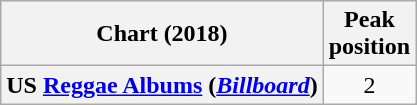<table class="wikitable plainrowheaders sortable" style="text-align:center;">
<tr>
<th scope="col">Chart (2018)</th>
<th scope="col">Peak<br>position</th>
</tr>
<tr>
<th scope="row">US <a href='#'>Reggae Albums</a> (<em><a href='#'>Billboard</a></em>)</th>
<td>2</td>
</tr>
</table>
